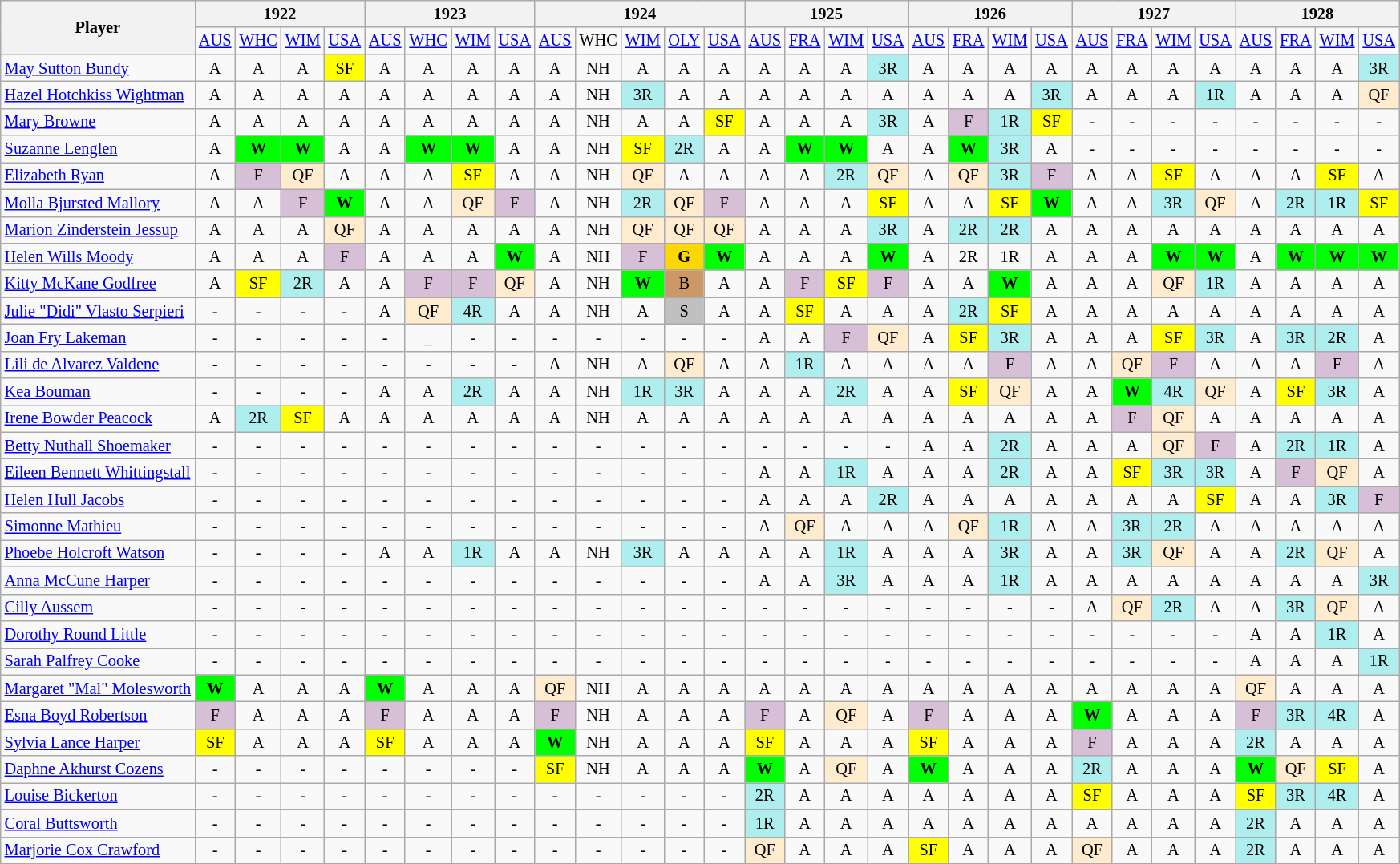<table class="wikitable" style="font-size:85%;">
<tr>
<th rowspan="2">Player</th>
<th colspan="4">1922</th>
<th colspan="4">1923</th>
<th colspan="5">1924</th>
<th colspan="4">1925</th>
<th colspan="4">1926</th>
<th colspan="4">1927</th>
<th colspan="4">1928</th>
</tr>
<tr>
<td><a href='#'>AUS</a></td>
<td><a href='#'>WHC</a></td>
<td><a href='#'>WIM</a></td>
<td><a href='#'>USA</a></td>
<td><a href='#'>AUS</a></td>
<td><a href='#'>WHC</a></td>
<td><a href='#'>WIM</a></td>
<td><a href='#'>USA</a></td>
<td><a href='#'>AUS</a></td>
<td>WHC</td>
<td><a href='#'>WIM</a></td>
<td><a href='#'>OLY</a></td>
<td><a href='#'>USA</a></td>
<td><a href='#'>AUS</a></td>
<td><a href='#'>FRA</a></td>
<td><a href='#'>WIM</a></td>
<td><a href='#'>USA</a></td>
<td><a href='#'>AUS</a></td>
<td><a href='#'>FRA</a></td>
<td><a href='#'>WIM</a></td>
<td><a href='#'>USA</a></td>
<td><a href='#'>AUS</a></td>
<td><a href='#'>FRA</a></td>
<td><a href='#'>WIM</a></td>
<td><a href='#'>USA</a></td>
<td><a href='#'>AUS</a></td>
<td><a href='#'>FRA</a></td>
<td><a href='#'>WIM</a></td>
<td><a href='#'>USA</a></td>
</tr>
<tr align="center">
<td align="left"> <a href='#'>May Sutton Bundy</a></td>
<td>A</td>
<td>A</td>
<td>A</td>
<td style="background:yellow;">SF</td>
<td>A</td>
<td>A</td>
<td>A</td>
<td>A</td>
<td>A</td>
<td>NH</td>
<td>A</td>
<td>A</td>
<td>A</td>
<td>A</td>
<td>A</td>
<td>A</td>
<td style="background:#afeeee;">3R</td>
<td>A</td>
<td>A</td>
<td>A</td>
<td>A</td>
<td>A</td>
<td>A</td>
<td>A</td>
<td>A</td>
<td>A</td>
<td>A</td>
<td>A</td>
<td style="background:#afeeee;">3R</td>
</tr>
<tr align="center">
<td align="left"> <a href='#'>Hazel Hotchkiss Wightman</a></td>
<td>A</td>
<td>A</td>
<td>A</td>
<td>A</td>
<td>A</td>
<td>A</td>
<td>A</td>
<td>A</td>
<td>A</td>
<td>NH</td>
<td style="background:#afeeee;">3R</td>
<td>A</td>
<td>A</td>
<td>A</td>
<td>A</td>
<td>A</td>
<td>A</td>
<td>A</td>
<td>A</td>
<td>A</td>
<td style="background:#afeeee;">3R</td>
<td>A</td>
<td>A</td>
<td>A</td>
<td style="background:#afeeee;">1R</td>
<td>A</td>
<td>A</td>
<td>A</td>
<td style="background:#ffebcd;">QF</td>
</tr>
<tr align="center">
<td align="left"> <a href='#'>Mary Browne</a></td>
<td>A</td>
<td>A</td>
<td>A</td>
<td>A</td>
<td>A</td>
<td>A</td>
<td>A</td>
<td>A</td>
<td>A</td>
<td>NH</td>
<td>A</td>
<td>A</td>
<td style="background:yellow;">SF</td>
<td>A</td>
<td>A</td>
<td>A</td>
<td style="background:#afeeee;">3R</td>
<td>A</td>
<td style="background:#D8BFD8;">F</td>
<td style="background:#afeeee;">1R</td>
<td style="background:yellow;">SF</td>
<td>-</td>
<td>-</td>
<td>-</td>
<td>-</td>
<td>-</td>
<td>-</td>
<td>-</td>
<td>-</td>
</tr>
<tr align="center">
<td align="left"> <a href='#'>Suzanne Lenglen</a></td>
<td>A</td>
<td style="background:#00ff00;"><strong>W</strong></td>
<td style="background:#00ff00;"><strong>W</strong></td>
<td>A</td>
<td>A</td>
<td style="background:#00ff00;"><strong>W</strong></td>
<td style="background:#00ff00;"><strong>W</strong></td>
<td>A</td>
<td>A</td>
<td>NH</td>
<td style="background:yellow;">SF</td>
<td style="background:#afeeee;">2R</td>
<td>A</td>
<td>A</td>
<td style="background:#00ff00;"><strong>W</strong></td>
<td style="background:#00ff00;"><strong>W</strong></td>
<td>A</td>
<td>A</td>
<td style="background:#00ff00;"><strong>W</strong></td>
<td style="background:#afeeee;">3R</td>
<td>A</td>
<td>-</td>
<td>-</td>
<td>-</td>
<td>-</td>
<td>-</td>
<td>-</td>
<td>-</td>
<td>-</td>
</tr>
<tr align="center">
<td align="left"> <a href='#'>Elizabeth Ryan</a></td>
<td>A</td>
<td style="background:#D8BFD8;">F</td>
<td style="background:#ffebcd;">QF</td>
<td>A</td>
<td>A</td>
<td>A</td>
<td style="background:yellow;">SF</td>
<td>A</td>
<td>A</td>
<td>NH</td>
<td style="background:#ffebcd;">QF</td>
<td>A</td>
<td>A</td>
<td>A</td>
<td>A</td>
<td style="background:#afeeee;">2R</td>
<td style="background:#ffebcd;">QF</td>
<td>A</td>
<td style="background:#ffebcd;">QF</td>
<td style="background:#afeeee;">3R</td>
<td style="background:#D8BFD8;">F</td>
<td>A</td>
<td>A</td>
<td style="background:yellow;">SF</td>
<td>A</td>
<td>A</td>
<td>A</td>
<td style="background:yellow;">SF</td>
<td>A</td>
</tr>
<tr align="center">
<td align="left"> <a href='#'>Molla Bjursted Mallory</a></td>
<td>A</td>
<td>A</td>
<td style="background:#D8BFD8;">F</td>
<td style="background:#00ff00;"><strong>W</strong></td>
<td>A</td>
<td>A</td>
<td style="background:#ffebcd;">QF</td>
<td style="background:#D8BFD8;">F</td>
<td>A</td>
<td>NH</td>
<td style="background:#afeeee;">2R</td>
<td style="background:#ffebcd;">QF</td>
<td style="background:#D8BFD8;">F</td>
<td>A</td>
<td>A</td>
<td>A</td>
<td style="background:yellow;">SF</td>
<td>A</td>
<td>A</td>
<td style="background:yellow;">SF</td>
<td style="background:#00ff00;"><strong>W</strong></td>
<td>A</td>
<td>A</td>
<td style="background:#afeeee;">3R</td>
<td style="background:#ffebcd;">QF</td>
<td>A</td>
<td style="background:#afeeee;">2R</td>
<td style="background:#afeeee;">1R</td>
<td style="background:yellow;">SF</td>
</tr>
<tr align="center">
<td align="left"> <a href='#'>Marion Zinderstein Jessup</a></td>
<td>A</td>
<td>A</td>
<td>A</td>
<td style="background:#ffebcd;">QF</td>
<td>A</td>
<td>A</td>
<td>A</td>
<td>A</td>
<td>A</td>
<td>NH</td>
<td style="background:#ffebcd;">QF</td>
<td style="background:#ffebcd;">QF</td>
<td style="background:#ffebcd;">QF</td>
<td>A</td>
<td>A</td>
<td>A</td>
<td style="background:#afeeee;">3R</td>
<td>A</td>
<td style="background:#afeeee;">2R</td>
<td style="background:#afeeee;">2R</td>
<td>A</td>
<td>A</td>
<td>A</td>
<td>A</td>
<td>A</td>
<td>A</td>
<td>A</td>
<td>A</td>
<td>A</td>
</tr>
<tr align="center">
<td align="left"> <a href='#'>Helen Wills Moody</a></td>
<td>A</td>
<td>A</td>
<td>A</td>
<td style="background:#D8BFD8;">F</td>
<td>A</td>
<td>A</td>
<td>A</td>
<td style="background:#00ff00;"><strong>W</strong></td>
<td>A</td>
<td>NH</td>
<td style="background:#D8BFD8;">F</td>
<td style="background:gold;"><strong>G</strong></td>
<td style="background:#00ff00;"><strong>W</strong></td>
<td>A</td>
<td>A</td>
<td>A</td>
<td style="background:#00ff00;"><strong>W</strong></td>
<td>A</td>
<td>2R</td>
<td>1R</td>
<td>A</td>
<td>A</td>
<td>A</td>
<td style="background:#00ff00;"><strong>W</strong></td>
<td style="background:#00ff00;"><strong>W</strong></td>
<td>A</td>
<td style="background:#00ff00;"><strong>W</strong></td>
<td style="background:#00ff00;"><strong>W</strong></td>
<td style="background:#00ff00;"><strong>W</strong></td>
</tr>
<tr align="center">
<td align="left"> <a href='#'>Kitty McKane Godfree</a></td>
<td>A</td>
<td style="background:yellow;">SF</td>
<td style="background:#afeeee;">2R</td>
<td>A</td>
<td>A</td>
<td style="background:#D8BFD8;">F</td>
<td style="background:#D8BFD8;">F</td>
<td style="background:#ffebcd;">QF</td>
<td>A</td>
<td>NH</td>
<td style="background:#00ff00;"><strong>W</strong></td>
<td style="background:#cc9966;">B</td>
<td>A</td>
<td>A</td>
<td style="background:#D8BFD8;">F</td>
<td style="background:yellow;">SF</td>
<td style="background:#D8BFD8;">F</td>
<td>A</td>
<td>A</td>
<td style="background:#00ff00;"><strong>W</strong></td>
<td>A</td>
<td>A</td>
<td>A</td>
<td style="background:#ffebcd;">QF</td>
<td style="background:#afeeee;">1R</td>
<td>A</td>
<td>A</td>
<td>A</td>
<td>A</td>
</tr>
<tr align="center">
<td align="left"> <a href='#'>Julie "Didi" Vlasto Serpieri</a></td>
<td>-</td>
<td>-</td>
<td>-</td>
<td>-</td>
<td>A</td>
<td style="background:#ffebcd;">QF</td>
<td style="background:#afeeee;">4R</td>
<td>A</td>
<td>A</td>
<td>NH</td>
<td>A</td>
<td style="background:silver;">S</td>
<td>A</td>
<td>A</td>
<td style="background:yellow;">SF</td>
<td>A</td>
<td>A</td>
<td>A</td>
<td style="background:#afeeee;">2R</td>
<td style="background:yellow;">SF</td>
<td>A</td>
<td>A</td>
<td>A</td>
<td>A</td>
<td>A</td>
<td>A</td>
<td>A</td>
<td>A</td>
<td>A</td>
</tr>
<tr align="center">
<td align="left"> <a href='#'>Joan Fry Lakeman</a></td>
<td>-</td>
<td>-</td>
<td>-</td>
<td>-</td>
<td>-</td>
<td>_</td>
<td>-</td>
<td>-</td>
<td>-</td>
<td>-</td>
<td>-</td>
<td>-</td>
<td>-</td>
<td>A</td>
<td>A</td>
<td style="background:#D8BFD8;">F</td>
<td style="background:#ffebcd;">QF</td>
<td>A</td>
<td style="background:yellow;">SF</td>
<td style="background:#afeeee;">3R</td>
<td>A</td>
<td>A</td>
<td>A</td>
<td style="background:yellow;">SF</td>
<td style="background:#afeeee;">3R</td>
<td>A</td>
<td style="background:#afeeee;">3R</td>
<td style="background:#afeeee;">2R</td>
<td>A</td>
</tr>
<tr align="center">
<td align="left"> <a href='#'>Lili de Alvarez Valdene</a></td>
<td>-</td>
<td>-</td>
<td>-</td>
<td>-</td>
<td>-</td>
<td>-</td>
<td>-</td>
<td>-</td>
<td>A</td>
<td>NH</td>
<td>A</td>
<td style="background:#ffebcd;">QF</td>
<td>A</td>
<td>A</td>
<td style="background:#afeeee;">1R</td>
<td>A</td>
<td>A</td>
<td>A</td>
<td>A</td>
<td style="background:#D8BFD8;">F</td>
<td>A</td>
<td>A</td>
<td style="background:#ffebcd;">QF</td>
<td style="background:#D8BFD8;">F</td>
<td>A</td>
<td>A</td>
<td>A</td>
<td style="background:#D8BFD8;">F</td>
<td>A</td>
</tr>
<tr align="center">
<td align="left"> <a href='#'>Kea Bouman</a></td>
<td>-</td>
<td>-</td>
<td>-</td>
<td>-</td>
<td>A</td>
<td>A</td>
<td style="background:#afeeee;">2R</td>
<td>A</td>
<td>A</td>
<td>NH</td>
<td style="background:#afeeee;">1R</td>
<td style="background:#afeeee;">3R</td>
<td>A</td>
<td>A</td>
<td>A</td>
<td style="background:#afeeee;">2R</td>
<td>A</td>
<td>A</td>
<td style="background:yellow;">SF</td>
<td style="background:#ffebcd;">QF</td>
<td>A</td>
<td>A</td>
<td style="background:#00ff00;"><strong>W</strong></td>
<td style="background:#afeeee;">4R</td>
<td style="background:#ffebcd;">QF</td>
<td>A</td>
<td style="background:yellow;">SF</td>
<td style="background:#afeeee;">3R</td>
<td>A</td>
</tr>
<tr align="center">
<td align="left"> <a href='#'>Irene Bowder Peacock</a></td>
<td>A</td>
<td style="background:#afeeee;">2R</td>
<td style="background:yellow;">SF</td>
<td>A</td>
<td>A</td>
<td>A</td>
<td>A</td>
<td>A</td>
<td>A</td>
<td>NH</td>
<td>A</td>
<td>A</td>
<td>A</td>
<td>A</td>
<td>A</td>
<td>A</td>
<td>A</td>
<td>A</td>
<td>A</td>
<td>A</td>
<td>A</td>
<td>A</td>
<td style="background:#D8BFD8;">F</td>
<td style="background:#ffebcd;">QF</td>
<td>A</td>
<td>A</td>
<td>A</td>
<td>A</td>
<td>A</td>
</tr>
<tr align="center">
<td align="left"> <a href='#'>Betty Nuthall Shoemaker</a></td>
<td>-</td>
<td>-</td>
<td>-</td>
<td>-</td>
<td>-</td>
<td>-</td>
<td>-</td>
<td>-</td>
<td>-</td>
<td>-</td>
<td>-</td>
<td>-</td>
<td>-</td>
<td>-</td>
<td>-</td>
<td>-</td>
<td>-</td>
<td>A</td>
<td>A</td>
<td style="background:#afeeee;">2R</td>
<td>A</td>
<td>A</td>
<td>A</td>
<td style="background:#ffebcd;">QF</td>
<td style="background:#D8BFD8;">F</td>
<td>A</td>
<td style="background:#afeeee;">2R</td>
<td style="background:#afeeee;">1R</td>
<td>A</td>
</tr>
<tr align="center">
<td align="left"> <a href='#'>Eileen Bennett Whittingstall</a></td>
<td>-</td>
<td>-</td>
<td>-</td>
<td>-</td>
<td>-</td>
<td>-</td>
<td>-</td>
<td>-</td>
<td>-</td>
<td>-</td>
<td>-</td>
<td>-</td>
<td>-</td>
<td>A</td>
<td>A</td>
<td style="background:#afeeee;">1R</td>
<td>A</td>
<td>A</td>
<td>A</td>
<td style="background:#afeeee;">2R</td>
<td>A</td>
<td>A</td>
<td style="background:yellow;">SF</td>
<td style="background:#afeeee;">3R</td>
<td style="background:#afeeee;">3R</td>
<td>A</td>
<td style="background:#D8BFD8;">F</td>
<td style="background:#ffebcd;">QF</td>
<td>A</td>
</tr>
<tr align="center">
<td align="left"> <a href='#'>Helen Hull Jacobs</a></td>
<td>-</td>
<td>-</td>
<td>-</td>
<td>-</td>
<td>-</td>
<td>-</td>
<td>-</td>
<td>-</td>
<td>-</td>
<td>-</td>
<td>-</td>
<td>-</td>
<td>-</td>
<td>A</td>
<td>A</td>
<td>A</td>
<td style="background:#afeeee;">2R</td>
<td>A</td>
<td>A</td>
<td>A</td>
<td>A</td>
<td>A</td>
<td>A</td>
<td>A</td>
<td style="background:yellow;">SF</td>
<td>A</td>
<td>A</td>
<td style="background:#afeeee;">3R</td>
<td style="background:#D8BFD8;">F</td>
</tr>
<tr align="center">
<td align="left"> <a href='#'>Simonne Mathieu</a></td>
<td>-</td>
<td>-</td>
<td>-</td>
<td>-</td>
<td>-</td>
<td>-</td>
<td>-</td>
<td>-</td>
<td>-</td>
<td>-</td>
<td>-</td>
<td>-</td>
<td>-</td>
<td>A</td>
<td style="background:#ffebcd;">QF</td>
<td>A</td>
<td>A</td>
<td>A</td>
<td style="background:#ffebcd;">QF</td>
<td style="background:#afeeee;">1R</td>
<td>A</td>
<td>A</td>
<td style="background:#afeeee;">3R</td>
<td style="background:#afeeee;">2R</td>
<td>A</td>
<td>A</td>
<td>A</td>
<td>A</td>
<td>A</td>
</tr>
<tr align="center">
<td align="left"> <a href='#'>Phoebe Holcroft Watson</a></td>
<td>-</td>
<td>-</td>
<td>-</td>
<td>-</td>
<td>A</td>
<td>A</td>
<td style="background:#afeeee;">1R</td>
<td>A</td>
<td>A</td>
<td>NH</td>
<td style="background:#afeeee;">3R</td>
<td>A</td>
<td>A</td>
<td>A</td>
<td>A</td>
<td style="background:#afeeee;">1R</td>
<td>A</td>
<td>A</td>
<td>A</td>
<td style="background:#afeeee;">3R</td>
<td>A</td>
<td>A</td>
<td style="background:#afeeee;">3R</td>
<td style="background:#ffebcd;">QF</td>
<td>A</td>
<td>A</td>
<td style="background:#afeeee;">2R</td>
<td style="background:#ffebcd;">QF</td>
<td>A</td>
</tr>
<tr align="center">
<td align="left"> <a href='#'>Anna McCune Harper</a></td>
<td>-</td>
<td>-</td>
<td>-</td>
<td>-</td>
<td>-</td>
<td>-</td>
<td>-</td>
<td>-</td>
<td>-</td>
<td>-</td>
<td>-</td>
<td>-</td>
<td>-</td>
<td>A</td>
<td>A</td>
<td style="background:#afeeee;">3R</td>
<td>A</td>
<td>A</td>
<td>A</td>
<td style="background:#afeeee;">1R</td>
<td>A</td>
<td>A</td>
<td>A</td>
<td>A</td>
<td>A</td>
<td>A</td>
<td>A</td>
<td>A</td>
<td style="background:#afeeee;">3R</td>
</tr>
<tr align="center">
<td align="left"> <a href='#'>Cilly Aussem</a></td>
<td>-</td>
<td>-</td>
<td>-</td>
<td>-</td>
<td>-</td>
<td>-</td>
<td>-</td>
<td>-</td>
<td>-</td>
<td>-</td>
<td>-</td>
<td>-</td>
<td>-</td>
<td>-</td>
<td>-</td>
<td>-</td>
<td>-</td>
<td>-</td>
<td>-</td>
<td>-</td>
<td>-</td>
<td>A</td>
<td style="background:#ffebcd;">QF</td>
<td style="background:#afeeee;">2R</td>
<td>A</td>
<td>A</td>
<td style="background:#afeeee;">3R</td>
<td style="background:#ffebcd;">QF</td>
<td>A</td>
</tr>
<tr align="center">
<td align="left"> <a href='#'>Dorothy Round Little</a></td>
<td>-</td>
<td>-</td>
<td>-</td>
<td>-</td>
<td>-</td>
<td>-</td>
<td>-</td>
<td>-</td>
<td>-</td>
<td>-</td>
<td>-</td>
<td>-</td>
<td>-</td>
<td>-</td>
<td>-</td>
<td>-</td>
<td>-</td>
<td>-</td>
<td>-</td>
<td>-</td>
<td>-</td>
<td>-</td>
<td>-</td>
<td>-</td>
<td>-</td>
<td>A</td>
<td>A</td>
<td style="background:#afeeee;">1R</td>
<td>A</td>
</tr>
<tr align="center">
<td align="left"> <a href='#'>Sarah Palfrey Cooke</a></td>
<td>-</td>
<td>-</td>
<td>-</td>
<td>-</td>
<td>-</td>
<td>-</td>
<td>-</td>
<td>-</td>
<td>-</td>
<td>-</td>
<td>-</td>
<td>-</td>
<td>-</td>
<td>-</td>
<td>-</td>
<td>-</td>
<td>-</td>
<td>-</td>
<td>-</td>
<td>-</td>
<td>-</td>
<td>-</td>
<td>-</td>
<td>-</td>
<td>-</td>
<td>A</td>
<td>A</td>
<td>A</td>
<td style="background:#afeeee;">1R</td>
</tr>
<tr align="center">
<td align="left"> <a href='#'>Margaret "Mal" Molesworth</a></td>
<td style="background:#00ff00;"><strong>W</strong></td>
<td>A</td>
<td>A</td>
<td>A</td>
<td style="background:#00ff00;"><strong>W</strong></td>
<td>A</td>
<td>A</td>
<td>A</td>
<td style="background:#ffebcd;">QF</td>
<td>NH</td>
<td>A</td>
<td>A</td>
<td>A</td>
<td>A</td>
<td>A</td>
<td>A</td>
<td>A</td>
<td>A</td>
<td>A</td>
<td>A</td>
<td>A</td>
<td>A</td>
<td>A</td>
<td>A</td>
<td>A</td>
<td style="background:#ffebcd;">QF</td>
<td>A</td>
<td>A</td>
<td>A</td>
</tr>
<tr align="center">
<td align="left"> <a href='#'>Esna Boyd Robertson</a></td>
<td style="background:#D8BFD8;">F</td>
<td>A</td>
<td>A</td>
<td>A</td>
<td style="background:#D8BFD8;">F</td>
<td>A</td>
<td>A</td>
<td>A</td>
<td style="background:#D8BFD8;">F</td>
<td>NH</td>
<td>A</td>
<td>A</td>
<td>A</td>
<td style="background:#D8BFD8;">F</td>
<td>A</td>
<td style="background:#ffebcd;">QF</td>
<td>A</td>
<td style="background:#D8BFD8;">F</td>
<td>A</td>
<td>A</td>
<td>A</td>
<td style="background:#00ff00;"><strong>W</strong></td>
<td>A</td>
<td>A</td>
<td>A</td>
<td style="background:#D8BFD8;">F</td>
<td style="background:#afeeee;">3R</td>
<td style="background:#afeeee;">4R</td>
<td>A</td>
</tr>
<tr align="center">
<td align="left"> <a href='#'>Sylvia Lance Harper</a></td>
<td style="background:yellow;">SF</td>
<td>A</td>
<td>A</td>
<td>A</td>
<td style="background:yellow;">SF</td>
<td>A</td>
<td>A</td>
<td>A</td>
<td style="background:#00ff00;"><strong>W</strong></td>
<td>NH</td>
<td>A</td>
<td>A</td>
<td>A</td>
<td style="background:yellow;">SF</td>
<td>A</td>
<td>A</td>
<td>A</td>
<td style="background:yellow;">SF</td>
<td>A</td>
<td>A</td>
<td>A</td>
<td style="background:#D8BFD8;">F</td>
<td>A</td>
<td>A</td>
<td>A</td>
<td style="background:#afeeee;">2R</td>
<td>A</td>
<td>A</td>
<td>A</td>
</tr>
<tr align="center">
<td align="left"> <a href='#'>Daphne Akhurst Cozens</a></td>
<td>-</td>
<td>-</td>
<td>-</td>
<td>-</td>
<td>-</td>
<td>-</td>
<td>-</td>
<td>-</td>
<td style="background:yellow;">SF</td>
<td>NH</td>
<td>A</td>
<td>A</td>
<td>A</td>
<td style="background:#00ff00;"><strong>W</strong></td>
<td>A</td>
<td style="background:#ffebcd;">QF</td>
<td>A</td>
<td style="background:#00ff00;"><strong>W</strong></td>
<td>A</td>
<td>A</td>
<td>A</td>
<td style="background:#afeeee;">2R</td>
<td>A</td>
<td>A</td>
<td>A</td>
<td style="background:#00ff00;"><strong>W</strong></td>
<td style="background:#ffebcd;">QF</td>
<td style="background:yellow;">SF</td>
<td>A</td>
</tr>
<tr align="center">
<td align="left"> <a href='#'>Louise Bickerton</a></td>
<td>-</td>
<td>-</td>
<td>-</td>
<td>-</td>
<td>-</td>
<td>-</td>
<td>-</td>
<td>-</td>
<td>-</td>
<td>-</td>
<td>-</td>
<td>-</td>
<td>-</td>
<td style="background:#afeeee;">2R</td>
<td>A</td>
<td>A</td>
<td>A</td>
<td>A</td>
<td>A</td>
<td>A</td>
<td>A</td>
<td style="background:yellow;">SF</td>
<td>A</td>
<td>A</td>
<td>A</td>
<td style="background:yellow;">SF</td>
<td style="background:#afeeee;">3R</td>
<td style="background:#afeeee;">4R</td>
<td>A</td>
</tr>
<tr align="center">
<td align="left"> <a href='#'>Coral Buttsworth</a></td>
<td>-</td>
<td>-</td>
<td>-</td>
<td>-</td>
<td>-</td>
<td>-</td>
<td>-</td>
<td>-</td>
<td>-</td>
<td>-</td>
<td>-</td>
<td>-</td>
<td>-</td>
<td style="background:#afeeee;">1R</td>
<td>A</td>
<td>A</td>
<td>A</td>
<td>A</td>
<td>A</td>
<td>A</td>
<td>A</td>
<td>A</td>
<td>A</td>
<td>A</td>
<td>A</td>
<td style="background:#afeeee;">2R</td>
<td>A</td>
<td>A</td>
<td>A</td>
</tr>
<tr align="center">
<td align="left"> <a href='#'>Marjorie Cox Crawford</a></td>
<td>-</td>
<td>-</td>
<td>-</td>
<td>-</td>
<td>-</td>
<td>-</td>
<td>-</td>
<td>-</td>
<td>-</td>
<td>-</td>
<td>-</td>
<td>-</td>
<td>-</td>
<td style="background:#ffebcd;">QF</td>
<td>A</td>
<td>A</td>
<td>A</td>
<td style="background:yellow;">SF</td>
<td>A</td>
<td>A</td>
<td>A</td>
<td style="background:#ffebcd;">QF</td>
<td>A</td>
<td>A</td>
<td>A</td>
<td style="background:#afeeee;">2R</td>
<td>A</td>
<td>A</td>
<td>A</td>
</tr>
</table>
